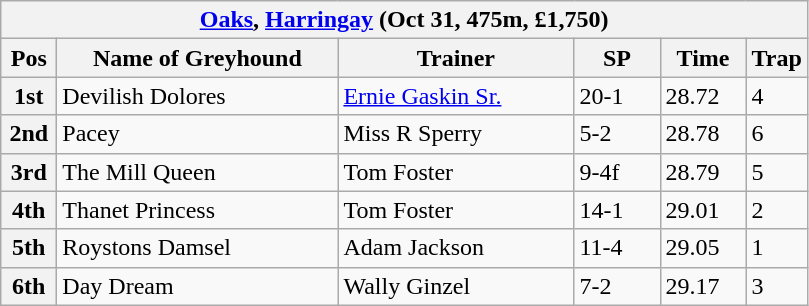<table class="wikitable">
<tr>
<th colspan="6"><a href='#'>Oaks</a>, <a href='#'>Harringay</a> (Oct 31, 475m, £1,750)</th>
</tr>
<tr>
<th width=30>Pos</th>
<th width=180>Name of Greyhound</th>
<th width=150>Trainer</th>
<th width=50>SP</th>
<th width=50>Time</th>
<th width=30>Trap</th>
</tr>
<tr>
<th>1st</th>
<td>Devilish Dolores</td>
<td><a href='#'>Ernie Gaskin Sr.</a></td>
<td>20-1</td>
<td>28.72</td>
<td>4</td>
</tr>
<tr>
<th>2nd</th>
<td>Pacey</td>
<td>Miss R Sperry</td>
<td>5-2</td>
<td>28.78</td>
<td>6</td>
</tr>
<tr>
<th>3rd</th>
<td>The Mill Queen</td>
<td>Tom Foster</td>
<td>9-4f</td>
<td>28.79</td>
<td>5</td>
</tr>
<tr>
<th>4th</th>
<td>Thanet Princess</td>
<td>Tom Foster</td>
<td>14-1</td>
<td>29.01</td>
<td>2</td>
</tr>
<tr>
<th>5th</th>
<td>Roystons Damsel</td>
<td>Adam Jackson</td>
<td>11-4</td>
<td>29.05</td>
<td>1</td>
</tr>
<tr>
<th>6th</th>
<td>Day Dream</td>
<td>Wally Ginzel</td>
<td>7-2</td>
<td>29.17</td>
<td>3</td>
</tr>
</table>
